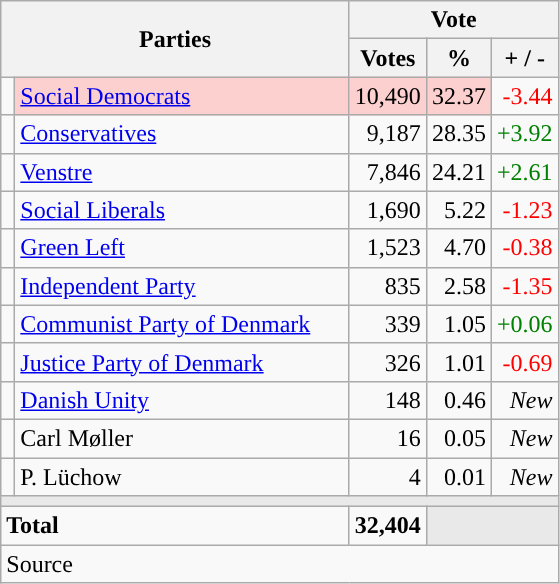<table class="wikitable" style="text-align:right;">
<tr>
<th style="text-align:centre;" rowspan="2" colspan="2" width="225">Parties</th>
<th colspan="3">Vote</th>
</tr>
<tr>
<th width="15">Votes</th>
<th width="15">%</th>
<th width="15">+ / -</th>
</tr>
<tr>
<td width="2" style="color:inherit;background:"></td>
<td bgcolor=#fbd0ce  align="left"><a href='#'>Social Democrats</a></td>
<td bgcolor=#fbd0ce>10,490</td>
<td bgcolor=#fbd0ce>32.37</td>
<td style=color:red;>-3.44</td>
</tr>
<tr>
<td width="2" style="color:inherit;background:"></td>
<td align="left"><a href='#'>Conservatives</a></td>
<td>9,187</td>
<td>28.35</td>
<td style=color:green;>+3.92</td>
</tr>
<tr>
<td width="2" style="color:inherit;background:"></td>
<td align="left"><a href='#'>Venstre</a></td>
<td>7,846</td>
<td>24.21</td>
<td style=color:green;>+2.61</td>
</tr>
<tr>
<td width="2" style="color:inherit;background:"></td>
<td align="left"><a href='#'>Social Liberals</a></td>
<td>1,690</td>
<td>5.22</td>
<td style=color:red;>-1.23</td>
</tr>
<tr>
<td width="2" style="color:inherit;background:"></td>
<td align="left"><a href='#'>Green Left</a></td>
<td>1,523</td>
<td>4.70</td>
<td style=color:red;>-0.38</td>
</tr>
<tr>
<td width="2" style="color:inherit;background:"></td>
<td align="left"><a href='#'>Independent Party</a></td>
<td>835</td>
<td>2.58</td>
<td style=color:red;>-1.35</td>
</tr>
<tr>
<td width="2" style="color:inherit;background:"></td>
<td align="left"><a href='#'>Communist Party of Denmark</a></td>
<td>339</td>
<td>1.05</td>
<td style=color:green;>+0.06</td>
</tr>
<tr>
<td width="2" style="color:inherit;background:"></td>
<td align="left"><a href='#'>Justice Party of Denmark</a></td>
<td>326</td>
<td>1.01</td>
<td style=color:red;>-0.69</td>
</tr>
<tr>
<td width="2" style="color:inherit;background:"></td>
<td align="left"><a href='#'>Danish Unity</a></td>
<td>148</td>
<td>0.46</td>
<td><em>New</em></td>
</tr>
<tr>
<td width="2" style="color:inherit;background:"></td>
<td align="left">Carl Møller</td>
<td>16</td>
<td>0.05</td>
<td><em>New</em></td>
</tr>
<tr>
<td width="2" style="color:inherit;background:"></td>
<td align="left">P. Lüchow</td>
<td>4</td>
<td>0.01</td>
<td><em>New</em></td>
</tr>
<tr>
<td colspan="7" bgcolor="#E9E9E9"></td>
</tr>
<tr>
<td align="left" colspan="2"><strong>Total</strong></td>
<td><strong>32,404</strong></td>
<td bgcolor="#E9E9E9" colspan="2"></td>
</tr>
<tr>
<td align="left" colspan="6">Source</td>
</tr>
</table>
